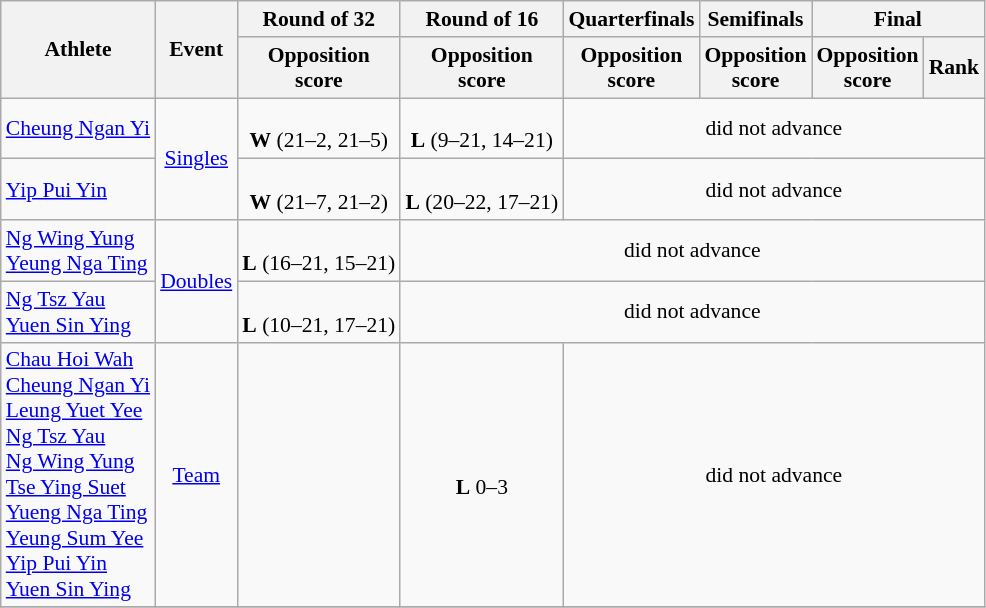<table class=wikitable style=font-size:90%;text-align:center>
<tr>
<th rowspan="2">Athlete</th>
<th rowspan="2">Event</th>
<th>Round of 32</th>
<th>Round of 16</th>
<th>Quarterfinals</th>
<th>Semifinals</th>
<th colspan="2">Final</th>
</tr>
<tr>
<th>Opposition<br> score</th>
<th>Opposition<br> score</th>
<th>Opposition<br> score</th>
<th>Opposition<br> score</th>
<th>Opposition<br> score</th>
<th>Rank</th>
</tr>
<tr>
<td align=left><a href='#'>Cheung Ngan Yi</a></td>
<td align=center rowspan=2><a href='#'>Singles</a></td>
<td><br><strong>W</strong> (21–2, 21–5)</td>
<td><br><strong>L</strong> (9–21, 14–21)</td>
<td align=center colspan=4>did not advance</td>
</tr>
<tr>
<td align=left><a href='#'>Yip Pui Yin</a></td>
<td><br><strong>W</strong> (21–7, 21–2)</td>
<td><br><strong>L</strong> (20–22, 17–21)</td>
<td align=center colspan=4>did not advance</td>
</tr>
<tr>
<td align=left><a href='#'>Ng Wing Yung</a> <br> <a href='#'>Yeung Nga Ting</a></td>
<td align=center rowspan=2><a href='#'>Doubles</a></td>
<td><br><strong>L</strong> (16–21, 15–21)</td>
<td align=center colspan=5>did not advance</td>
</tr>
<tr>
<td align=left><a href='#'>Ng Tsz Yau</a> <br> <a href='#'>Yuen Sin Ying</a></td>
<td><br><strong>L</strong> (10–21, 17–21)</td>
<td align=center colspan=5>did not advance</td>
</tr>
<tr>
<td align=left><a href='#'>Chau Hoi Wah</a> <br> <a href='#'>Cheung Ngan Yi</a> <br> <a href='#'>Leung Yuet Yee</a> <br> <a href='#'>Ng Tsz Yau</a> <br> <a href='#'>Ng Wing Yung</a> <br> <a href='#'>Tse Ying Suet</a> <br> <a href='#'>Yueng Nga Ting</a> <br> <a href='#'>Yeung Sum Yee</a> <br> <a href='#'>Yip Pui Yin</a> <br> <a href='#'>Yuen Sin Ying</a></td>
<td align=center><a href='#'>Team</a></td>
<td></td>
<td><br><strong>L</strong> 0–3</td>
<td colspan="4">did not advance</td>
</tr>
<tr>
</tr>
</table>
